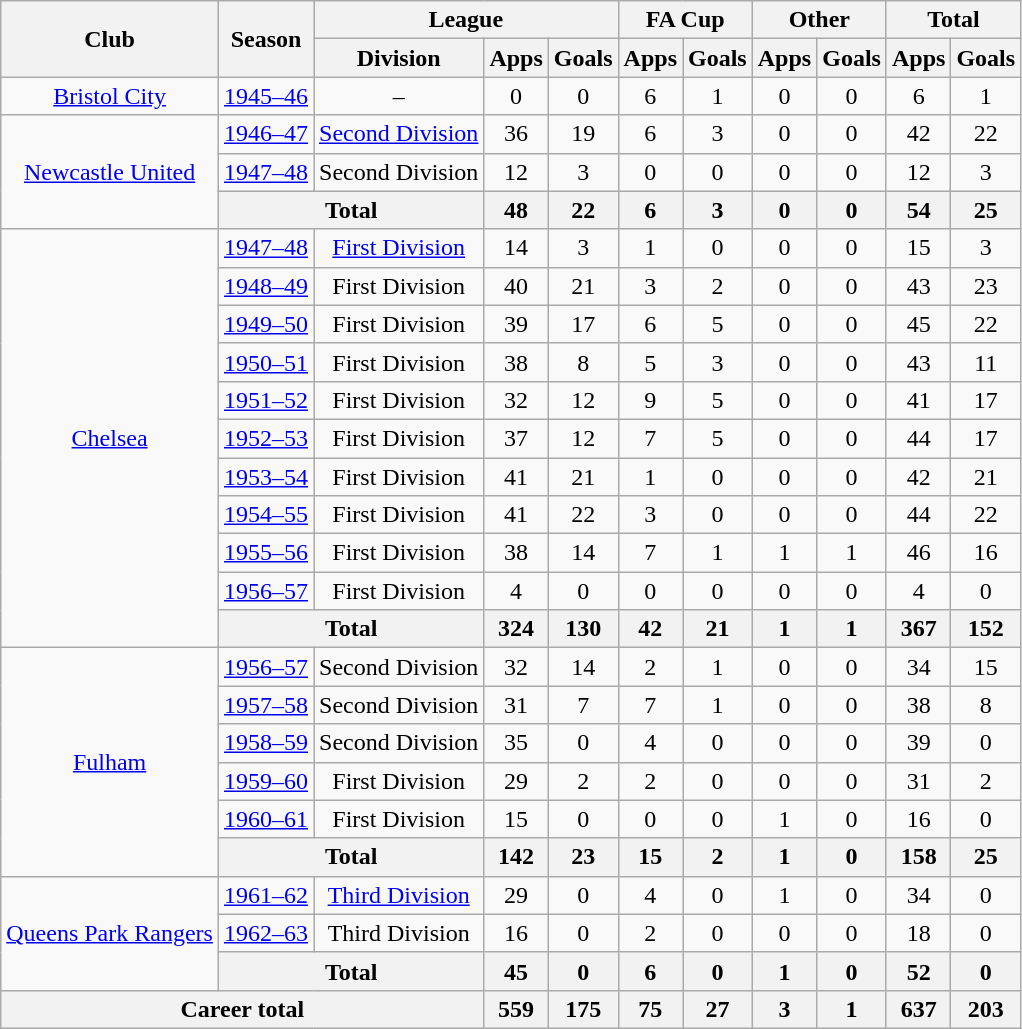<table class="wikitable" style="text-align:center">
<tr>
<th rowspan="2">Club</th>
<th rowspan="2">Season</th>
<th colspan="3">League</th>
<th colspan="2">FA Cup</th>
<th colspan="2">Other</th>
<th colspan="2">Total</th>
</tr>
<tr>
<th>Division</th>
<th>Apps</th>
<th>Goals</th>
<th>Apps</th>
<th>Goals</th>
<th>Apps</th>
<th>Goals</th>
<th>Apps</th>
<th>Goals</th>
</tr>
<tr>
<td><a href='#'>Bristol City</a></td>
<td><a href='#'>1945–46</a></td>
<td>–</td>
<td>0</td>
<td>0</td>
<td>6</td>
<td>1</td>
<td>0</td>
<td>0</td>
<td>6</td>
<td>1</td>
</tr>
<tr>
<td rowspan="3"><a href='#'>Newcastle United</a></td>
<td><a href='#'>1946–47</a></td>
<td><a href='#'>Second Division</a></td>
<td>36</td>
<td>19</td>
<td>6</td>
<td>3</td>
<td>0</td>
<td>0</td>
<td>42</td>
<td>22</td>
</tr>
<tr>
<td><a href='#'>1947–48</a></td>
<td>Second Division</td>
<td>12</td>
<td>3</td>
<td>0</td>
<td>0</td>
<td>0</td>
<td>0</td>
<td>12</td>
<td>3</td>
</tr>
<tr>
<th colspan="2">Total</th>
<th>48</th>
<th>22</th>
<th>6</th>
<th>3</th>
<th>0</th>
<th>0</th>
<th>54</th>
<th>25</th>
</tr>
<tr>
<td rowspan="11"><a href='#'>Chelsea</a></td>
<td><a href='#'>1947–48</a></td>
<td><a href='#'>First Division</a></td>
<td>14</td>
<td>3</td>
<td>1</td>
<td>0</td>
<td>0</td>
<td>0</td>
<td>15</td>
<td>3</td>
</tr>
<tr>
<td><a href='#'>1948–49</a></td>
<td>First Division</td>
<td>40</td>
<td>21</td>
<td>3</td>
<td>2</td>
<td>0</td>
<td>0</td>
<td>43</td>
<td>23</td>
</tr>
<tr>
<td><a href='#'>1949–50</a></td>
<td>First Division</td>
<td>39</td>
<td>17</td>
<td>6</td>
<td>5</td>
<td>0</td>
<td>0</td>
<td>45</td>
<td>22</td>
</tr>
<tr>
<td><a href='#'>1950–51</a></td>
<td>First Division</td>
<td>38</td>
<td>8</td>
<td>5</td>
<td>3</td>
<td>0</td>
<td>0</td>
<td>43</td>
<td>11</td>
</tr>
<tr>
<td><a href='#'>1951–52</a></td>
<td>First Division</td>
<td>32</td>
<td>12</td>
<td>9</td>
<td>5</td>
<td>0</td>
<td>0</td>
<td>41</td>
<td>17</td>
</tr>
<tr>
<td><a href='#'>1952–53</a></td>
<td>First Division</td>
<td>37</td>
<td>12</td>
<td>7</td>
<td>5</td>
<td>0</td>
<td>0</td>
<td>44</td>
<td>17</td>
</tr>
<tr>
<td><a href='#'>1953–54</a></td>
<td>First Division</td>
<td>41</td>
<td>21</td>
<td>1</td>
<td>0</td>
<td>0</td>
<td>0</td>
<td>42</td>
<td>21</td>
</tr>
<tr>
<td><a href='#'>1954–55</a></td>
<td>First Division</td>
<td>41</td>
<td>22</td>
<td>3</td>
<td>0</td>
<td>0</td>
<td>0</td>
<td>44</td>
<td>22</td>
</tr>
<tr>
<td><a href='#'>1955–56</a></td>
<td>First Division</td>
<td>38</td>
<td>14</td>
<td>7</td>
<td>1</td>
<td>1</td>
<td>1</td>
<td>46</td>
<td>16</td>
</tr>
<tr>
<td><a href='#'>1956–57</a></td>
<td>First Division</td>
<td>4</td>
<td>0</td>
<td>0</td>
<td>0</td>
<td>0</td>
<td>0</td>
<td>4</td>
<td>0</td>
</tr>
<tr>
<th colspan="2">Total</th>
<th>324</th>
<th>130</th>
<th>42</th>
<th>21</th>
<th>1</th>
<th>1</th>
<th>367</th>
<th>152</th>
</tr>
<tr>
<td rowspan="6"><a href='#'>Fulham</a></td>
<td><a href='#'>1956–57</a></td>
<td>Second Division</td>
<td>32</td>
<td>14</td>
<td>2</td>
<td>1</td>
<td>0</td>
<td>0</td>
<td>34</td>
<td>15</td>
</tr>
<tr>
<td><a href='#'>1957–58</a></td>
<td>Second Division</td>
<td>31</td>
<td>7</td>
<td>7</td>
<td>1</td>
<td>0</td>
<td>0</td>
<td>38</td>
<td>8</td>
</tr>
<tr>
<td><a href='#'>1958–59</a></td>
<td>Second Division</td>
<td>35</td>
<td>0</td>
<td>4</td>
<td>0</td>
<td>0</td>
<td>0</td>
<td>39</td>
<td>0</td>
</tr>
<tr>
<td><a href='#'>1959–60</a></td>
<td>First Division</td>
<td>29</td>
<td>2</td>
<td>2</td>
<td>0</td>
<td>0</td>
<td>0</td>
<td>31</td>
<td>2</td>
</tr>
<tr>
<td><a href='#'>1960–61</a></td>
<td>First Division</td>
<td>15</td>
<td>0</td>
<td>0</td>
<td>0</td>
<td>1</td>
<td>0</td>
<td>16</td>
<td>0</td>
</tr>
<tr>
<th colspan="2">Total</th>
<th>142</th>
<th>23</th>
<th>15</th>
<th>2</th>
<th>1</th>
<th>0</th>
<th>158</th>
<th>25</th>
</tr>
<tr>
<td rowspan="3"><a href='#'>Queens Park Rangers</a></td>
<td><a href='#'>1961–62</a></td>
<td><a href='#'>Third Division</a></td>
<td>29</td>
<td>0</td>
<td>4</td>
<td>0</td>
<td>1</td>
<td>0</td>
<td>34</td>
<td>0</td>
</tr>
<tr>
<td><a href='#'>1962–63</a></td>
<td>Third Division</td>
<td>16</td>
<td>0</td>
<td>2</td>
<td>0</td>
<td>0</td>
<td>0</td>
<td>18</td>
<td>0</td>
</tr>
<tr>
<th colspan="2">Total</th>
<th>45</th>
<th>0</th>
<th>6</th>
<th>0</th>
<th>1</th>
<th>0</th>
<th>52</th>
<th>0</th>
</tr>
<tr>
<th colspan="3">Career total</th>
<th>559</th>
<th>175</th>
<th>75</th>
<th>27</th>
<th>3</th>
<th>1</th>
<th>637</th>
<th>203</th>
</tr>
</table>
